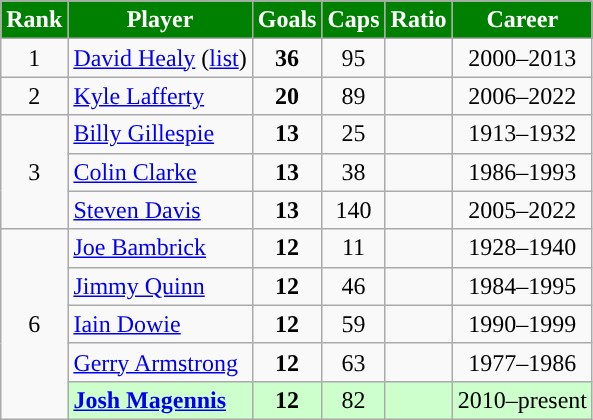<table class="wikitable sortable" style="text-align:center;">
<tr>
<th style="background-color:#008000; color:white; ">Rank</th>
<th style="background-color:#008000; color:white; ">Player</th>
<th style="background-color:#008000; color:white; ">Goals</th>
<th style="background-color:#008000; color:white; ">Caps</th>
<th style="background-color:#008000; color:white; ">Ratio</th>
<th style="background-color:#008000; color:white; ">Career</th>
</tr>
<tr>
<td>1</td>
<td style="text-align:left;"><a href='#'>David Healy</a> (<a href='#'>list</a>)</td>
<td><strong>36</strong></td>
<td>95</td>
<td></td>
<td>2000–2013</td>
</tr>
<tr>
<td>2</td>
<td style="text-align:left;"><a href='#'>Kyle Lafferty</a></td>
<td><strong>20</strong></td>
<td>89</td>
<td></td>
<td>2006–2022</td>
</tr>
<tr>
<td rowspan="3">3</td>
<td style="text-align:left;"><a href='#'>Billy Gillespie</a></td>
<td><strong>13</strong></td>
<td>25</td>
<td></td>
<td>1913–1932</td>
</tr>
<tr>
<td style="text-align:left;"><a href='#'>Colin Clarke</a></td>
<td><strong>13</strong></td>
<td>38</td>
<td></td>
<td>1986–1993</td>
</tr>
<tr>
<td style="text-align:left;"><a href='#'>Steven Davis</a></td>
<td><strong>13</strong></td>
<td>140</td>
<td></td>
<td>2005–2022</td>
</tr>
<tr>
<td rowspan="5">6</td>
<td style="text-align:left;"><a href='#'>Joe Bambrick</a></td>
<td><strong>12</strong></td>
<td>11</td>
<td></td>
<td>1928–1940</td>
</tr>
<tr>
<td style="text-align:left;"><a href='#'>Jimmy Quinn</a></td>
<td><strong>12</strong></td>
<td>46</td>
<td></td>
<td>1984–1995</td>
</tr>
<tr>
<td style="text-align:left;"><a href='#'>Iain Dowie</a></td>
<td><strong>12</strong></td>
<td>59</td>
<td></td>
<td>1990–1999</td>
</tr>
<tr>
<td style="text-align:left;"><a href='#'>Gerry Armstrong</a></td>
<td><strong>12</strong></td>
<td>63</td>
<td></td>
<td>1977–1986</td>
</tr>
<tr bgcolor=#CFC>
<td style="text-align:left;"><strong><a href='#'>Josh Magennis</a></strong></td>
<td><strong>12</strong></td>
<td>82</td>
<td></td>
<td>2010–present</td>
</tr>
</table>
